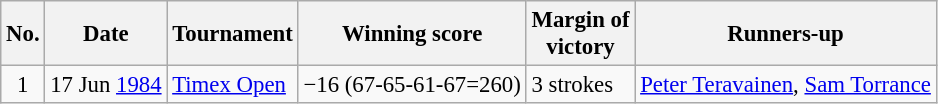<table class="wikitable" style="font-size:95%;">
<tr>
<th>No.</th>
<th>Date</th>
<th>Tournament</th>
<th>Winning score</th>
<th>Margin of<br>victory</th>
<th>Runners-up</th>
</tr>
<tr>
<td align=center>1</td>
<td>17 Jun <a href='#'>1984</a></td>
<td><a href='#'>Timex Open</a></td>
<td>−16 (67-65-61-67=260)</td>
<td>3 strokes</td>
<td> <a href='#'>Peter Teravainen</a>,  <a href='#'>Sam Torrance</a></td>
</tr>
</table>
